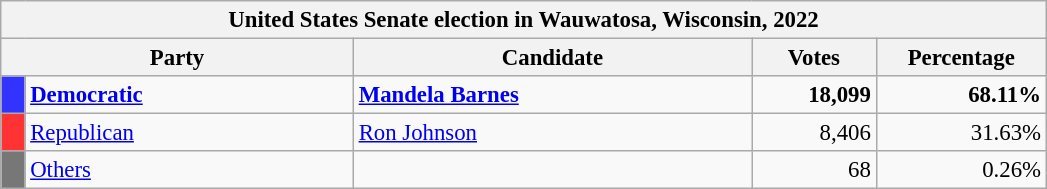<table class="wikitable" style="font-size:95%;">
<tr>
<th colspan="7">United States Senate election in Wauwatosa, Wisconsin, 2022</th>
</tr>
<tr>
<th colspan="2" style="width: 15em">Party</th>
<th style="width: 17em">Candidate</th>
<th style="width: 5em">Votes</th>
<th style="width: 7em">Percentage</th>
</tr>
<tr>
<th style="background:#33f; width:3px;"></th>
<td style="width: 130px"><strong><a href='#'>Democratic</a></strong></td>
<td><strong><a href='#'>Mandela Barnes</a></strong></td>
<td style="text-align:right;"><strong>18,099</strong></td>
<td style="text-align:right;"><strong>68.11%</strong></td>
</tr>
<tr>
<th style="background:#f33; width:3px;"></th>
<td style="width: 130px"><a href='#'>Republican</a></td>
<td><a href='#'>Ron Johnson</a></td>
<td style="text-align:right;">8,406</td>
<td style="text-align:right;">31.63%</td>
</tr>
<tr>
<th style="background:#777; width:3px;"></th>
<td style="width: 130px"><a href='#'>Others</a></td>
<td></td>
<td style="text-align:right;">68</td>
<td style="text-align:right;">0.26%</td>
</tr>
</table>
